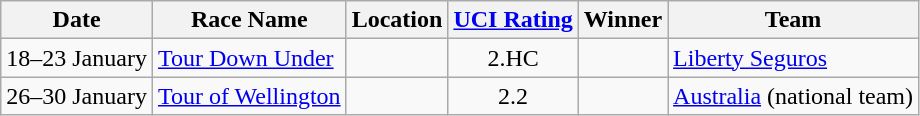<table class="wikitable sortable">
<tr>
<th>Date</th>
<th>Race Name</th>
<th>Location</th>
<th><a href='#'>UCI Rating</a></th>
<th>Winner</th>
<th>Team</th>
</tr>
<tr>
<td>18–23 January</td>
<td><a href='#'>Tour Down Under</a></td>
<td></td>
<td align=center>2.HC</td>
<td></td>
<td><a href='#'>Liberty Seguros</a></td>
</tr>
<tr>
<td>26–30 January</td>
<td><a href='#'>Tour of Wellington</a></td>
<td></td>
<td align=center>2.2</td>
<td></td>
<td><a href='#'>Australia</a> (national team)</td>
</tr>
</table>
